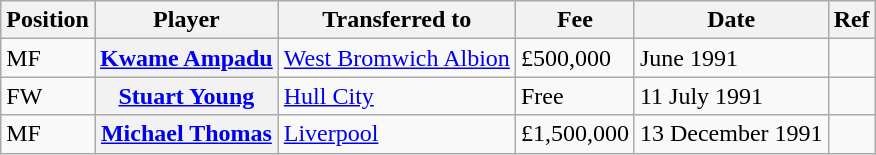<table class="wikitable plainrowheaders" style="text-align:center; text-align:left">
<tr>
<th scope="col">Position</th>
<th scope="col">Player</th>
<th scope="col">Transferred to</th>
<th scope="col">Fee</th>
<th scope="col">Date</th>
<th scope="col">Ref</th>
</tr>
<tr>
<td>MF</td>
<th scope="row"><a href='#'>Kwame Ampadu</a></th>
<td><a href='#'>West Bromwich Albion</a></td>
<td>£500,000</td>
<td>June 1991</td>
<td></td>
</tr>
<tr>
<td>FW</td>
<th scope="row"><a href='#'>Stuart Young</a></th>
<td><a href='#'>Hull City</a></td>
<td>Free</td>
<td>11 July 1991</td>
<td></td>
</tr>
<tr>
<td>MF</td>
<th scope="row"><a href='#'>Michael Thomas</a></th>
<td><a href='#'>Liverpool</a></td>
<td>£1,500,000</td>
<td>13 December 1991</td>
<td></td>
</tr>
</table>
